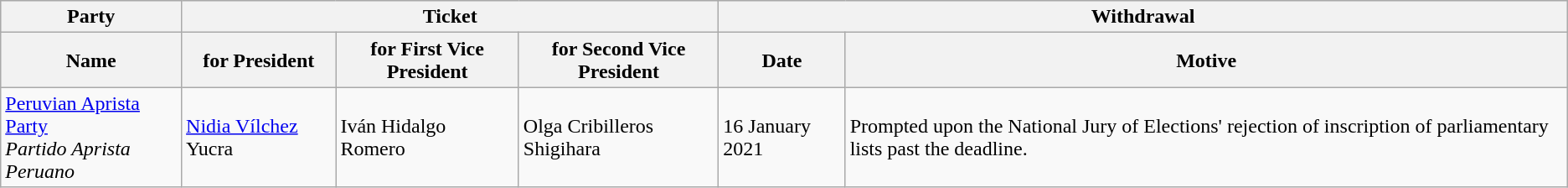<table class="wikitable">
<tr style="background:#ddd;">
<th>Party</th>
<th colspan=3>Ticket</th>
<th colspan=2>Withdrawal</th>
</tr>
<tr style="background:#eee;">
<th>Name</th>
<th>for President</th>
<th>for First Vice President</th>
<th>for Second Vice President</th>
<th>Date</th>
<th>Motive</th>
</tr>
<tr>
<td><a href='#'>Peruvian Aprista Party</a> <br><em>Partido Aprista Peruano</em></td>
<td><a href='#'>Nidia Vílchez</a> Yucra</td>
<td>Iván Hidalgo Romero</td>
<td>Olga Cribilleros Shigihara</td>
<td>16 January 2021</td>
<td>Prompted upon the National Jury of Elections' rejection of inscription of parliamentary lists past the deadline.</td>
</tr>
</table>
